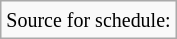<table class="wikitable">
<tr>
<td><small>Source for schedule:</small></td>
</tr>
</table>
